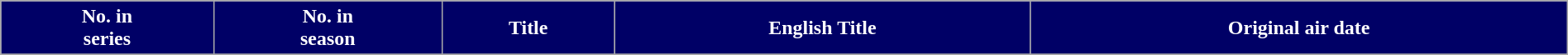<table class="wikitable plainrowheaders" style="width:100%; margin:auto;">
<tr>
<th style="background-color: #000066; color:white;">No. in<br>series</th>
<th style="background-color: #000066; color:white;">No. in<br>season</th>
<th style="background-color: #000066; color:white;">Title</th>
<th style="background-color: #000066; color:white;">English Title</th>
<th style="background-color: #000066; color:white;">Original air date</th>
</tr>
<tr>
</tr>
</table>
